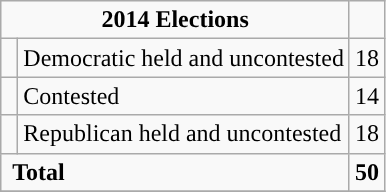<table class="wikitable">
<tr>
<td colspan="2" rowspan="1" align="center"><strong>2014 Elections</strong></td>
</tr>
<tr>
<td style="background-color:"> </td>
<td>Democratic held and uncontested</td>
<td>18</td>
</tr>
<tr>
<td style="background-color:"> </td>
<td>Contested</td>
<td>14</td>
</tr>
<tr>
<td style="background-color:"> </td>
<td>Republican held and uncontested</td>
<td>18</td>
</tr>
<tr>
<td colspan="2" rowspan="1"> <strong>Total</strong><br></td>
<td><strong>50</strong></td>
</tr>
<tr>
</tr>
</table>
